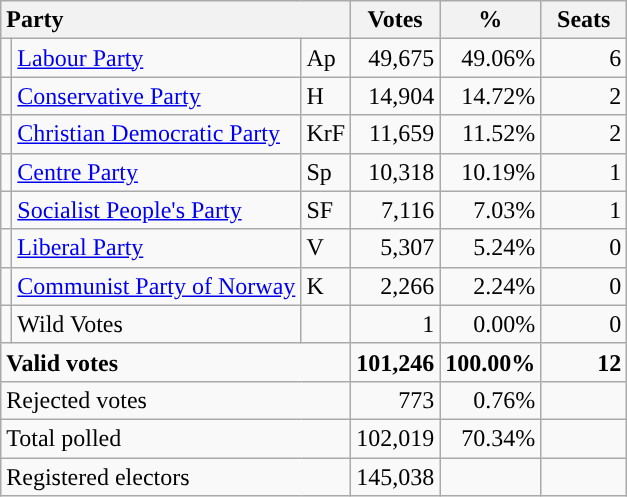<table class="wikitable" border="1" style="text-align:right;">
<tr>
<th style="text-align:left;" colspan=3>Party</th>
<th align=center width="50">Votes</th>
<th align=center width="50">%</th>
<th align=center width="50">Seats</th>
</tr>
<tr>
<td style="color:inherit;background:"></td>
<td align=left><a href='#'>Labour Party</a></td>
<td align=left>Ap</td>
<td>49,675</td>
<td>49.06%</td>
<td>6</td>
</tr>
<tr>
<td style="color:inherit;background:"></td>
<td align=left><a href='#'>Conservative Party</a></td>
<td align=left>H</td>
<td>14,904</td>
<td>14.72%</td>
<td>2</td>
</tr>
<tr>
<td style="color:inherit;background:"></td>
<td align=left><a href='#'>Christian Democratic Party</a></td>
<td align=left>KrF</td>
<td>11,659</td>
<td>11.52%</td>
<td>2</td>
</tr>
<tr>
<td style="color:inherit;background:"></td>
<td align=left><a href='#'>Centre Party</a></td>
<td align=left>Sp</td>
<td>10,318</td>
<td>10.19%</td>
<td>1</td>
</tr>
<tr>
<td style="color:inherit;background:"></td>
<td align=left><a href='#'>Socialist People's Party</a></td>
<td align=left>SF</td>
<td>7,116</td>
<td>7.03%</td>
<td>1</td>
</tr>
<tr>
<td style="color:inherit;background:"></td>
<td align=left><a href='#'>Liberal Party</a></td>
<td align=left>V</td>
<td>5,307</td>
<td>5.24%</td>
<td>0</td>
</tr>
<tr>
<td style="color:inherit;background:"></td>
<td align=left><a href='#'>Communist Party of Norway</a></td>
<td align=left>K</td>
<td>2,266</td>
<td>2.24%</td>
<td>0</td>
</tr>
<tr>
<td></td>
<td align=left>Wild Votes</td>
<td align=left></td>
<td>1</td>
<td>0.00%</td>
<td>0</td>
</tr>
<tr style="font-weight:bold">
<td align=left colspan=3>Valid votes</td>
<td>101,246</td>
<td>100.00%</td>
<td>12</td>
</tr>
<tr>
<td align=left colspan=3>Rejected votes</td>
<td>773</td>
<td>0.76%</td>
<td></td>
</tr>
<tr>
<td align=left colspan=3>Total polled</td>
<td>102,019</td>
<td>70.34%</td>
<td></td>
</tr>
<tr>
<td align=left colspan=3>Registered electors</td>
<td>145,038</td>
<td></td>
<td></td>
</tr>
</table>
